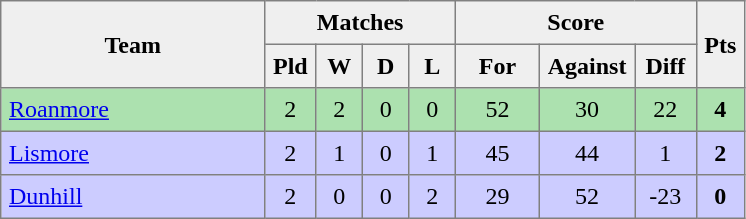<table style=border-collapse:collapse border=1 cellspacing=0 cellpadding=5>
<tr align=center bgcolor=#efefef>
<th rowspan=2 width=165>Team</th>
<th colspan=4>Matches</th>
<th colspan=3>Score</th>
<th rowspan=2width=20>Pts</th>
</tr>
<tr align=center bgcolor=#efefef>
<th width=20>Pld</th>
<th width=20>W</th>
<th width=20>D</th>
<th width=20>L</th>
<th width=45>For</th>
<th width=45>Against</th>
<th width=30>Diff</th>
</tr>
<tr align=center  style="background:#ACE1AF;">
<td style="text-align:left;"><a href='#'>Roanmore</a></td>
<td>2</td>
<td>2</td>
<td>0</td>
<td>0</td>
<td>52</td>
<td>30</td>
<td>22</td>
<td><strong>4</strong></td>
</tr>
<tr align=center  style="background:#ccccff;">
<td style="text-align:left;"><a href='#'>Lismore</a></td>
<td>2</td>
<td>1</td>
<td>0</td>
<td>1</td>
<td>45</td>
<td>44</td>
<td>1</td>
<td><strong>2</strong></td>
</tr>
<tr align=center style="background:#ccccff;">
<td style="text-align:left;"><a href='#'>Dunhill</a></td>
<td>2</td>
<td>0</td>
<td>0</td>
<td>2</td>
<td>29</td>
<td>52</td>
<td>-23</td>
<td><strong>0</strong></td>
</tr>
</table>
